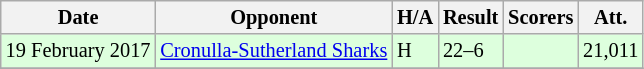<table class="wikitable" style="font-size:85%;">
<tr>
<th>Date</th>
<th>Opponent</th>
<th>H/A</th>
<th>Result</th>
<th>Scorers</th>
<th>Att.</th>
</tr>
<tr style="background:#ddffdd">
<td>19 February 2017</td>
<td> <a href='#'>Cronulla-Sutherland Sharks</a></td>
<td>H</td>
<td>22–6</td>
<td></td>
<td>21,011</td>
</tr>
<tr>
</tr>
</table>
